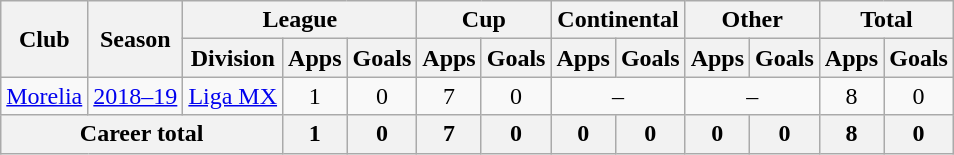<table class="wikitable" style="text-align: center">
<tr>
<th rowspan="2">Club</th>
<th rowspan="2">Season</th>
<th colspan="3">League</th>
<th colspan="2">Cup</th>
<th colspan="2">Continental</th>
<th colspan="2">Other</th>
<th colspan="2">Total</th>
</tr>
<tr>
<th>Division</th>
<th>Apps</th>
<th>Goals</th>
<th>Apps</th>
<th>Goals</th>
<th>Apps</th>
<th>Goals</th>
<th>Apps</th>
<th>Goals</th>
<th>Apps</th>
<th>Goals</th>
</tr>
<tr>
<td><a href='#'>Morelia</a></td>
<td><a href='#'>2018–19</a></td>
<td><a href='#'>Liga MX</a></td>
<td>1</td>
<td>0</td>
<td>7</td>
<td>0</td>
<td colspan="2">–</td>
<td colspan="2">–</td>
<td>8</td>
<td>0</td>
</tr>
<tr>
<th colspan="3"><strong>Career total</strong></th>
<th>1</th>
<th>0</th>
<th>7</th>
<th>0</th>
<th>0</th>
<th>0</th>
<th>0</th>
<th>0</th>
<th>8</th>
<th>0</th>
</tr>
</table>
